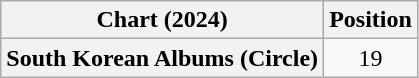<table class="wikitable plainrowheaders" style="text-align:center">
<tr>
<th scope="col">Chart (2024)</th>
<th scope="col">Position</th>
</tr>
<tr>
<th scope="row">South Korean Albums (Circle)</th>
<td>19</td>
</tr>
</table>
